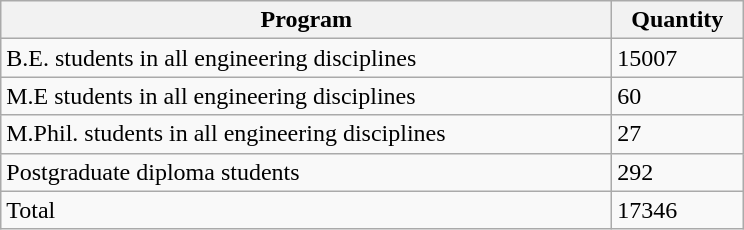<table class="wikitable">
<tr>
<th width="400">Program</th>
<th width="80">Quantity</th>
</tr>
<tr>
<td>B.E. students in all engineering disciplines</td>
<td>15007</td>
</tr>
<tr>
<td>M.E students  in all engineering disciplines</td>
<td>60</td>
</tr>
<tr>
<td>M.Phil. students in all engineering disciplines</td>
<td>27</td>
</tr>
<tr>
<td>Postgraduate diploma students</td>
<td>292</td>
</tr>
<tr>
<td>Total</td>
<td>17346</td>
</tr>
</table>
